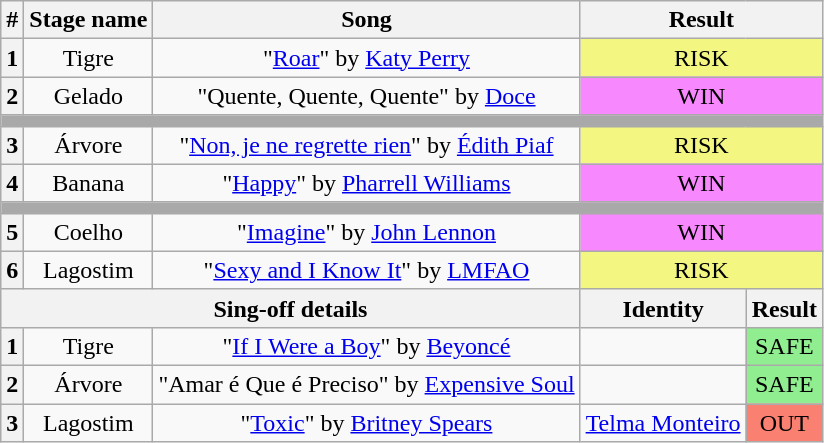<table class="wikitable plainrowheaders" style="text-align: center;">
<tr>
<th>#</th>
<th>Stage name</th>
<th>Song</th>
<th colspan=2>Result</th>
</tr>
<tr>
<th>1</th>
<td>Tigre</td>
<td>"<a href='#'>Roar</a>" by <a href='#'>Katy Perry</a></td>
<td colspan=2 bgcolor="#F3F781">RISK</td>
</tr>
<tr>
<th>2</th>
<td>Gelado</td>
<td>"Quente, Quente, Quente" by <a href='#'>Doce</a></td>
<td colspan=2 bgcolor="#F888FD">WIN</td>
</tr>
<tr>
<td colspan="5" style="background:darkgray"></td>
</tr>
<tr>
<th>3</th>
<td>Árvore</td>
<td>"<a href='#'>Non, je ne regrette rien</a>" by <a href='#'>Édith Piaf</a></td>
<td colspan=2 bgcolor="#F3F781">RISK</td>
</tr>
<tr>
<th>4</th>
<td>Banana</td>
<td>"<a href='#'>Happy</a>" by <a href='#'>Pharrell Williams</a></td>
<td colspan=2 bgcolor="#F888FD">WIN</td>
</tr>
<tr>
<td colspan="5" style="background:darkgray"></td>
</tr>
<tr>
<th>5</th>
<td>Coelho</td>
<td>"<a href='#'>Imagine</a>" by <a href='#'>John Lennon</a></td>
<td colspan=2 bgcolor="#F888FD">WIN</td>
</tr>
<tr>
<th>6</th>
<td>Lagostim</td>
<td>"<a href='#'>Sexy and I Know It</a>" by <a href='#'>LMFAO</a></td>
<td colspan=2 bgcolor="#F3F781">RISK</td>
</tr>
<tr>
<th colspan="3">Sing-off details</th>
<th>Identity</th>
<th>Result</th>
</tr>
<tr>
<th>1</th>
<td>Tigre</td>
<td>"<a href='#'>If I Were a Boy</a>" by <a href='#'>Beyoncé</a></td>
<td></td>
<td bgcolor=lightgreen>SAFE</td>
</tr>
<tr>
<th>2</th>
<td>Árvore</td>
<td>"Amar é Que é Preciso" by <a href='#'>Expensive Soul</a></td>
<td></td>
<td bgcolor=lightgreen>SAFE</td>
</tr>
<tr>
<th>3</th>
<td>Lagostim</td>
<td>"<a href='#'>Toxic</a>" by <a href='#'>Britney Spears</a></td>
<td><a href='#'>Telma Monteiro</a></td>
<td bgcolor=salmon>OUT</td>
</tr>
</table>
